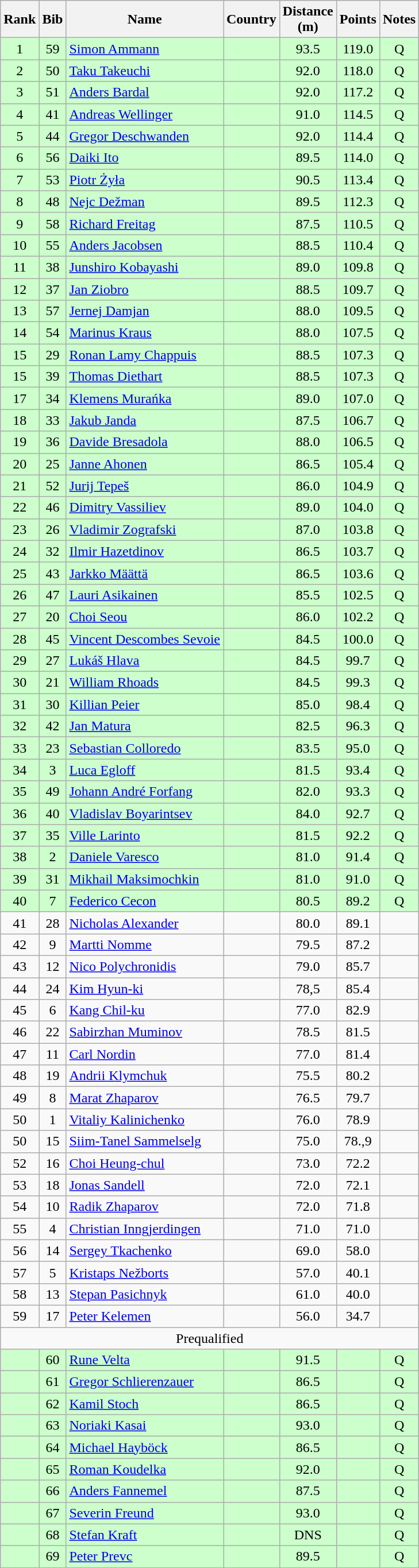<table class="wikitable sortable" style="text-align:center">
<tr>
<th>Rank</th>
<th>Bib</th>
<th>Name</th>
<th>Country</th>
<th>Distance<br>(m)</th>
<th>Points</th>
<th>Notes</th>
</tr>
<tr bgcolor=ccffcc>
<td>1</td>
<td>59</td>
<td align=left><a href='#'>Simon Ammann</a></td>
<td align=left></td>
<td>93.5</td>
<td>119.0</td>
<td>Q</td>
</tr>
<tr bgcolor=ccffcc>
<td>2</td>
<td>50</td>
<td align=left><a href='#'>Taku Takeuchi</a></td>
<td align=left></td>
<td>92.0</td>
<td>118.0</td>
<td>Q</td>
</tr>
<tr bgcolor=ccffcc>
<td>3</td>
<td>51</td>
<td align=left><a href='#'>Anders Bardal</a></td>
<td align=left></td>
<td>92.0</td>
<td>117.2</td>
<td>Q</td>
</tr>
<tr bgcolor=ccffcc>
<td>4</td>
<td>41</td>
<td align=left><a href='#'>Andreas Wellinger</a></td>
<td align=left></td>
<td>91.0</td>
<td>114.5</td>
<td>Q</td>
</tr>
<tr bgcolor=ccffcc>
<td>5</td>
<td>44</td>
<td align=left><a href='#'>Gregor Deschwanden</a></td>
<td align=left></td>
<td>92.0</td>
<td>114.4</td>
<td>Q</td>
</tr>
<tr bgcolor=ccffcc>
<td>6</td>
<td>56</td>
<td align=left><a href='#'>Daiki Ito</a></td>
<td align=left></td>
<td>89.5</td>
<td>114.0</td>
<td>Q</td>
</tr>
<tr bgcolor=ccffcc>
<td>7</td>
<td>53</td>
<td align=left><a href='#'>Piotr Żyła</a></td>
<td align=left></td>
<td>90.5</td>
<td>113.4</td>
<td>Q</td>
</tr>
<tr bgcolor=ccffcc>
<td>8</td>
<td>48</td>
<td align=left><a href='#'>Nejc Dežman</a></td>
<td align=left></td>
<td>89.5</td>
<td>112.3</td>
<td>Q</td>
</tr>
<tr bgcolor=ccffcc>
<td>9</td>
<td>58</td>
<td align=left><a href='#'>Richard Freitag</a></td>
<td align=left></td>
<td>87.5</td>
<td>110.5</td>
<td>Q</td>
</tr>
<tr bgcolor=ccffcc>
<td>10</td>
<td>55</td>
<td align=left><a href='#'>Anders Jacobsen</a></td>
<td align=left></td>
<td>88.5</td>
<td>110.4</td>
<td>Q</td>
</tr>
<tr bgcolor=ccffcc>
<td>11</td>
<td>38</td>
<td align=left><a href='#'>Junshiro Kobayashi</a></td>
<td align=left></td>
<td>89.0</td>
<td>109.8</td>
<td>Q</td>
</tr>
<tr bgcolor=ccffcc>
<td>12</td>
<td>37</td>
<td align=left><a href='#'>Jan Ziobro</a></td>
<td align=left></td>
<td>88.5</td>
<td>109.7</td>
<td>Q</td>
</tr>
<tr bgcolor=ccffcc>
<td>13</td>
<td>57</td>
<td align=left><a href='#'>Jernej Damjan</a></td>
<td align=left></td>
<td>88.0</td>
<td>109.5</td>
<td>Q</td>
</tr>
<tr bgcolor=ccffcc>
<td>14</td>
<td>54</td>
<td align=left><a href='#'>Marinus Kraus</a></td>
<td align=left></td>
<td>88.0</td>
<td>107.5</td>
<td>Q</td>
</tr>
<tr bgcolor=ccffcc>
<td>15</td>
<td>29</td>
<td align=left><a href='#'>Ronan Lamy Chappuis</a></td>
<td align=left></td>
<td>88.5</td>
<td>107.3</td>
<td>Q</td>
</tr>
<tr bgcolor=ccffcc>
<td>15</td>
<td>39</td>
<td align=left><a href='#'>Thomas Diethart</a></td>
<td align=left></td>
<td>88.5</td>
<td>107.3</td>
<td>Q</td>
</tr>
<tr bgcolor=ccffcc>
<td>17</td>
<td>34</td>
<td align=left><a href='#'>Klemens Murańka</a></td>
<td align=left></td>
<td>89.0</td>
<td>107.0</td>
<td>Q</td>
</tr>
<tr bgcolor=ccffcc>
<td>18</td>
<td>33</td>
<td align=left><a href='#'>Jakub Janda</a></td>
<td align=left></td>
<td>87.5</td>
<td>106.7</td>
<td>Q</td>
</tr>
<tr bgcolor=ccffcc>
<td>19</td>
<td>36</td>
<td align=left><a href='#'>Davide Bresadola</a></td>
<td align=left></td>
<td>88.0</td>
<td>106.5</td>
<td>Q</td>
</tr>
<tr bgcolor=ccffcc>
<td>20</td>
<td>25</td>
<td align=left><a href='#'>Janne Ahonen</a></td>
<td align=left></td>
<td>86.5</td>
<td>105.4</td>
<td>Q</td>
</tr>
<tr bgcolor=ccffcc>
<td>21</td>
<td>52</td>
<td align=left><a href='#'>Jurij Tepeš</a></td>
<td align=left></td>
<td>86.0</td>
<td>104.9</td>
<td>Q</td>
</tr>
<tr bgcolor=ccffcc>
<td>22</td>
<td>46</td>
<td align=left><a href='#'>Dimitry Vassiliev</a></td>
<td align=left></td>
<td>89.0</td>
<td>104.0</td>
<td>Q</td>
</tr>
<tr bgcolor=ccffcc>
<td>23</td>
<td>26</td>
<td align=left><a href='#'>Vladimir Zografski</a></td>
<td align=left></td>
<td>87.0</td>
<td>103.8</td>
<td>Q</td>
</tr>
<tr bgcolor=ccffcc>
<td>24</td>
<td>32</td>
<td align=left><a href='#'>Ilmir Hazetdinov</a></td>
<td align=left></td>
<td>86.5</td>
<td>103.7</td>
<td>Q</td>
</tr>
<tr bgcolor=ccffcc>
<td>25</td>
<td>43</td>
<td align=left><a href='#'>Jarkko Määttä</a></td>
<td align=left></td>
<td>86.5</td>
<td>103.6</td>
<td>Q</td>
</tr>
<tr bgcolor=ccffcc>
<td>26</td>
<td>47</td>
<td align=left><a href='#'>Lauri Asikainen</a></td>
<td align=left></td>
<td>85.5</td>
<td>102.5</td>
<td>Q</td>
</tr>
<tr bgcolor=ccffcc>
<td>27</td>
<td>20</td>
<td align=left><a href='#'>Choi Seou</a></td>
<td align=left></td>
<td>86.0</td>
<td>102.2</td>
<td>Q</td>
</tr>
<tr bgcolor=ccffcc>
<td>28</td>
<td>45</td>
<td align=left><a href='#'>Vincent Descombes Sevoie</a></td>
<td align=left></td>
<td>84.5</td>
<td>100.0</td>
<td>Q</td>
</tr>
<tr bgcolor=ccffcc>
<td>29</td>
<td>27</td>
<td align=left><a href='#'>Lukáš Hlava</a></td>
<td align=left></td>
<td>84.5</td>
<td>99.7</td>
<td>Q</td>
</tr>
<tr bgcolor=ccffcc>
<td>30</td>
<td>21</td>
<td align=left><a href='#'>William Rhoads</a></td>
<td align=left></td>
<td>84.5</td>
<td>99.3</td>
<td>Q</td>
</tr>
<tr bgcolor=ccffcc>
<td>31</td>
<td>30</td>
<td align=left><a href='#'>Killian Peier</a></td>
<td align=left></td>
<td>85.0</td>
<td>98.4</td>
<td>Q</td>
</tr>
<tr bgcolor=ccffcc>
<td>32</td>
<td>42</td>
<td align=left><a href='#'>Jan Matura</a></td>
<td align=left></td>
<td>82.5</td>
<td>96.3</td>
<td>Q</td>
</tr>
<tr bgcolor=ccffcc>
<td>33</td>
<td>23</td>
<td align=left><a href='#'>Sebastian Colloredo</a></td>
<td align=left></td>
<td>83.5</td>
<td>95.0</td>
<td>Q</td>
</tr>
<tr bgcolor=ccffcc>
<td>34</td>
<td>3</td>
<td align=left><a href='#'>Luca Egloff</a></td>
<td align=left></td>
<td>81.5</td>
<td>93.4</td>
<td>Q</td>
</tr>
<tr bgcolor=ccffcc>
<td>35</td>
<td>49</td>
<td align=left><a href='#'>Johann André Forfang</a></td>
<td align=left></td>
<td>82.0</td>
<td>93.3</td>
<td>Q</td>
</tr>
<tr bgcolor=ccffcc>
<td>36</td>
<td>40</td>
<td align=left><a href='#'>Vladislav Boyarintsev</a></td>
<td align=left></td>
<td>84.0</td>
<td>92.7</td>
<td>Q</td>
</tr>
<tr bgcolor=ccffcc>
<td>37</td>
<td>35</td>
<td align=left><a href='#'>Ville Larinto</a></td>
<td align=left></td>
<td>81.5</td>
<td>92.2</td>
<td>Q</td>
</tr>
<tr bgcolor=ccffcc>
<td>38</td>
<td>2</td>
<td align=left><a href='#'>Daniele Varesco</a></td>
<td align=left></td>
<td>81.0</td>
<td>91.4</td>
<td>Q</td>
</tr>
<tr bgcolor=ccffcc>
<td>39</td>
<td>31</td>
<td align=left><a href='#'>Mikhail Maksimochkin</a></td>
<td align=left></td>
<td>81.0</td>
<td>91.0</td>
<td>Q</td>
</tr>
<tr bgcolor=ccffcc>
<td>40</td>
<td>7</td>
<td align=left><a href='#'>Federico Cecon</a></td>
<td align=left></td>
<td>80.5</td>
<td>89.2</td>
<td>Q</td>
</tr>
<tr>
<td>41</td>
<td>28</td>
<td align=left><a href='#'>Nicholas Alexander</a></td>
<td align=left></td>
<td>80.0</td>
<td>89.1</td>
<td></td>
</tr>
<tr>
<td>42</td>
<td>9</td>
<td align=left><a href='#'>Martti Nomme</a></td>
<td align=left></td>
<td>79.5</td>
<td>87.2</td>
<td></td>
</tr>
<tr>
<td>43</td>
<td>12</td>
<td align=left><a href='#'>Nico Polychronidis</a></td>
<td align=left></td>
<td>79.0</td>
<td>85.7</td>
<td></td>
</tr>
<tr>
<td>44</td>
<td>24</td>
<td align=left><a href='#'>Kim Hyun-ki</a></td>
<td align=left></td>
<td>78,5</td>
<td>85.4</td>
<td></td>
</tr>
<tr>
<td>45</td>
<td>6</td>
<td align=left><a href='#'>Kang Chil-ku</a></td>
<td align=left></td>
<td>77.0</td>
<td>82.9</td>
<td></td>
</tr>
<tr>
<td>46</td>
<td>22</td>
<td align=left><a href='#'>Sabirzhan Muminov</a></td>
<td align=left></td>
<td>78.5</td>
<td>81.5</td>
<td></td>
</tr>
<tr>
<td>47</td>
<td>11</td>
<td align=left><a href='#'>Carl Nordin</a></td>
<td align=left></td>
<td>77.0</td>
<td>81.4</td>
<td></td>
</tr>
<tr>
<td>48</td>
<td>19</td>
<td align=left><a href='#'>Andrii Klymchuk</a></td>
<td align=left></td>
<td>75.5</td>
<td>80.2</td>
<td></td>
</tr>
<tr>
<td>49</td>
<td>8</td>
<td align=left><a href='#'>Marat Zhaparov</a></td>
<td align=left></td>
<td>76.5</td>
<td>79.7</td>
<td></td>
</tr>
<tr>
<td>50</td>
<td>1</td>
<td align=left><a href='#'>Vitaliy Kalinichenko</a></td>
<td align=left></td>
<td>76.0</td>
<td>78.9</td>
<td></td>
</tr>
<tr>
<td>50</td>
<td>15</td>
<td align=left><a href='#'>Siim-Tanel Sammelselg</a></td>
<td align=left></td>
<td>75.0</td>
<td>78.,9</td>
<td></td>
</tr>
<tr>
<td>52</td>
<td>16</td>
<td align=left><a href='#'>Choi Heung-chul</a></td>
<td align=left></td>
<td>73.0</td>
<td>72.2</td>
<td></td>
</tr>
<tr>
<td>53</td>
<td>18</td>
<td align=left><a href='#'>Jonas Sandell</a></td>
<td align=left></td>
<td>72.0</td>
<td>72.1</td>
<td></td>
</tr>
<tr>
<td>54</td>
<td>10</td>
<td align=left><a href='#'>Radik Zhaparov</a></td>
<td align=left></td>
<td>72.0</td>
<td>71.8</td>
<td></td>
</tr>
<tr>
<td>55</td>
<td>4</td>
<td align=left><a href='#'>Christian Inngjerdingen</a></td>
<td align=left></td>
<td>71.0</td>
<td>71.0</td>
<td></td>
</tr>
<tr>
<td>56</td>
<td>14</td>
<td align=left><a href='#'>Sergey Tkachenko</a></td>
<td align=left></td>
<td>69.0</td>
<td>58.0</td>
<td></td>
</tr>
<tr>
<td>57</td>
<td>5</td>
<td align=left><a href='#'>Kristaps Nežborts</a></td>
<td align=left></td>
<td>57.0</td>
<td>40.1</td>
<td></td>
</tr>
<tr>
<td>58</td>
<td>13</td>
<td align=left><a href='#'>Stepan Pasichnyk</a></td>
<td align=left></td>
<td>61.0</td>
<td>40.0</td>
<td></td>
</tr>
<tr>
<td>59</td>
<td>17</td>
<td align=left><a href='#'>Peter Kelemen</a></td>
<td align=left></td>
<td>56.0</td>
<td>34.7</td>
<td></td>
</tr>
<tr align=center>
<td colspan=8>Prequalified</td>
</tr>
<tr bgcolor=ccffcc>
<td></td>
<td>60</td>
<td align=left><a href='#'>Rune Velta</a></td>
<td align=left></td>
<td>91.5</td>
<td></td>
<td>Q</td>
</tr>
<tr bgcolor=ccffcc>
<td></td>
<td>61</td>
<td align=left><a href='#'>Gregor Schlierenzauer</a></td>
<td align=left></td>
<td>86.5</td>
<td></td>
<td>Q</td>
</tr>
<tr bgcolor=ccffcc>
<td></td>
<td>62</td>
<td align=left><a href='#'>Kamil Stoch</a></td>
<td align=left></td>
<td>86.5</td>
<td></td>
<td>Q</td>
</tr>
<tr bgcolor=ccffcc>
<td></td>
<td>63</td>
<td align=left><a href='#'>Noriaki Kasai</a></td>
<td align=left></td>
<td>93.0</td>
<td></td>
<td>Q</td>
</tr>
<tr bgcolor=ccffcc>
<td></td>
<td>64</td>
<td align=left><a href='#'>Michael Hayböck</a></td>
<td align=left></td>
<td>86.5</td>
<td></td>
<td>Q</td>
</tr>
<tr bgcolor=ccffcc>
<td></td>
<td>65</td>
<td align=left><a href='#'>Roman Koudelka</a></td>
<td align=left></td>
<td>92.0</td>
<td></td>
<td>Q</td>
</tr>
<tr bgcolor=ccffcc>
<td></td>
<td>66</td>
<td align=left><a href='#'>Anders Fannemel</a></td>
<td align=left></td>
<td>87.5</td>
<td></td>
<td>Q</td>
</tr>
<tr bgcolor=ccffcc>
<td></td>
<td>67</td>
<td align=left><a href='#'>Severin Freund</a></td>
<td align=left></td>
<td>93.0</td>
<td></td>
<td>Q</td>
</tr>
<tr bgcolor=ccffcc>
<td></td>
<td>68</td>
<td align=left><a href='#'>Stefan Kraft</a></td>
<td align=left></td>
<td>DNS</td>
<td></td>
<td>Q</td>
</tr>
<tr bgcolor=ccffcc>
<td></td>
<td>69</td>
<td align=left><a href='#'>Peter Prevc</a></td>
<td align=left></td>
<td>89.5</td>
<td></td>
<td>Q</td>
</tr>
</table>
